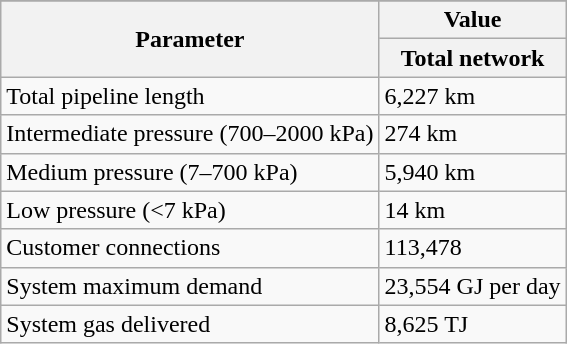<table class="wikitable">
<tr>
</tr>
<tr>
<th rowspan=2>Parameter</th>
<th colspan="2">Value</th>
</tr>
<tr>
<th>Total network</th>
</tr>
<tr>
<td>Total pipeline length</td>
<td>6,227 km</td>
</tr>
<tr>
<td>Intermediate pressure (700–2000 kPa)</td>
<td>274 km</td>
</tr>
<tr>
<td>Medium pressure (7–700 kPa)</td>
<td>5,940 km</td>
</tr>
<tr>
<td>Low pressure (<7 kPa)</td>
<td>14 km</td>
</tr>
<tr>
<td>Customer connections</td>
<td>113,478</td>
</tr>
<tr>
<td>System maximum demand</td>
<td>23,554 GJ per day</td>
</tr>
<tr>
<td>System gas delivered</td>
<td>8,625 TJ</td>
</tr>
</table>
